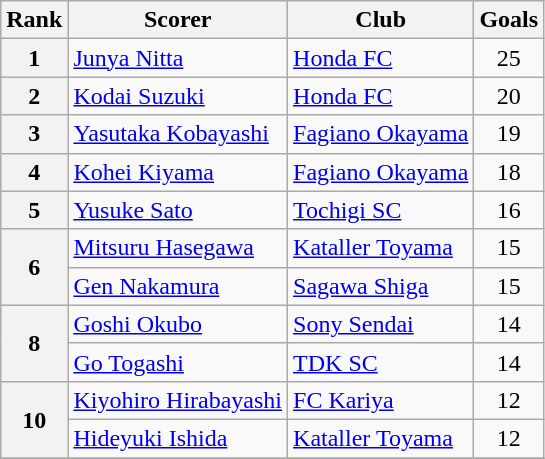<table class="wikitable">
<tr>
<th>Rank</th>
<th>Scorer</th>
<th>Club</th>
<th>Goals</th>
</tr>
<tr>
<th>1</th>
<td> <a href='#'>Junya Nitta</a></td>
<td><a href='#'>Honda FC</a></td>
<td align=center>25</td>
</tr>
<tr>
<th>2</th>
<td> <a href='#'>Kodai Suzuki</a></td>
<td><a href='#'>Honda FC</a></td>
<td align=center>20</td>
</tr>
<tr>
<th>3</th>
<td> <a href='#'>Yasutaka Kobayashi</a></td>
<td><a href='#'>Fagiano Okayama</a></td>
<td align=center>19</td>
</tr>
<tr>
<th>4</th>
<td> <a href='#'>Kohei Kiyama</a></td>
<td><a href='#'>Fagiano Okayama</a></td>
<td align=center>18</td>
</tr>
<tr>
<th>5</th>
<td> <a href='#'>Yusuke Sato</a></td>
<td><a href='#'>Tochigi SC</a></td>
<td align=center>16</td>
</tr>
<tr>
<th rowspan=2>6</th>
<td> <a href='#'>Mitsuru Hasegawa</a></td>
<td><a href='#'>Kataller Toyama</a></td>
<td align=center>15</td>
</tr>
<tr>
<td> <a href='#'>Gen Nakamura</a></td>
<td><a href='#'>Sagawa Shiga</a></td>
<td align=center>15</td>
</tr>
<tr>
<th rowspan=2>8</th>
<td> <a href='#'>Goshi Okubo</a></td>
<td><a href='#'>Sony Sendai</a></td>
<td align=center>14</td>
</tr>
<tr>
<td> <a href='#'>Go Togashi</a></td>
<td><a href='#'>TDK SC</a></td>
<td align=center>14</td>
</tr>
<tr>
<th rowspan=2>10</th>
<td> <a href='#'>Kiyohiro Hirabayashi</a></td>
<td><a href='#'>FC Kariya</a></td>
<td align=center>12</td>
</tr>
<tr>
<td> <a href='#'>Hideyuki Ishida</a></td>
<td><a href='#'>Kataller Toyama</a></td>
<td align=center>12</td>
</tr>
<tr>
</tr>
</table>
